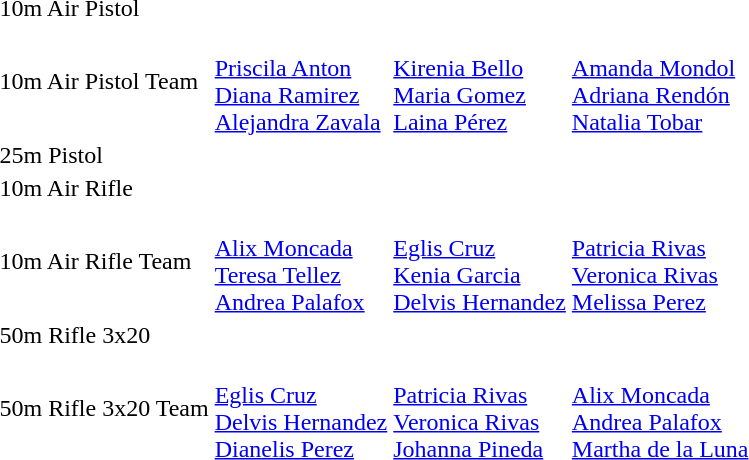<table>
<tr>
<td>10m Air Pistol</td>
<td></td>
<td></td>
<td></td>
</tr>
<tr>
<td>10m Air Pistol Team</td>
<td><br><a href='#'>Priscila Anton</a><br><a href='#'>Diana Ramirez</a><br><a href='#'>Alejandra Zavala</a></td>
<td><br><a href='#'>Kirenia Bello</a><br><a href='#'>Maria Gomez</a><br><a href='#'>Laina Pérez</a></td>
<td><br><a href='#'>Amanda Mondol</a><br><a href='#'>Adriana Rendón</a><br><a href='#'>Natalia Tobar</a></td>
</tr>
<tr>
<td>25m Pistol</td>
<td></td>
<td></td>
<td></td>
</tr>
<tr>
<td>10m Air Rifle</td>
<td></td>
<td></td>
<td></td>
</tr>
<tr>
<td>10m Air Rifle Team</td>
<td><br><a href='#'>Alix Moncada</a><br><a href='#'>Teresa Tellez</a><br><a href='#'>Andrea Palafox</a></td>
<td><br><a href='#'>Eglis Cruz</a><br><a href='#'>Kenia Garcia</a><br><a href='#'>Delvis Hernandez</a></td>
<td><br><a href='#'>Patricia Rivas</a><br><a href='#'>Veronica Rivas</a><br><a href='#'>Melissa Perez</a></td>
</tr>
<tr>
<td>50m Rifle 3x20</td>
<td></td>
<td></td>
<td></td>
</tr>
<tr>
<td>50m Rifle 3x20 Team</td>
<td><br><a href='#'>Eglis Cruz</a><br><a href='#'>Delvis Hernandez</a><br><a href='#'>Dianelis Perez</a></td>
<td><br><a href='#'>Patricia Rivas</a><br><a href='#'>Veronica Rivas</a><br><a href='#'>Johanna Pineda</a></td>
<td><br><a href='#'>Alix Moncada</a><br><a href='#'>Andrea Palafox</a><br><a href='#'>Martha de la Luna</a></td>
</tr>
</table>
